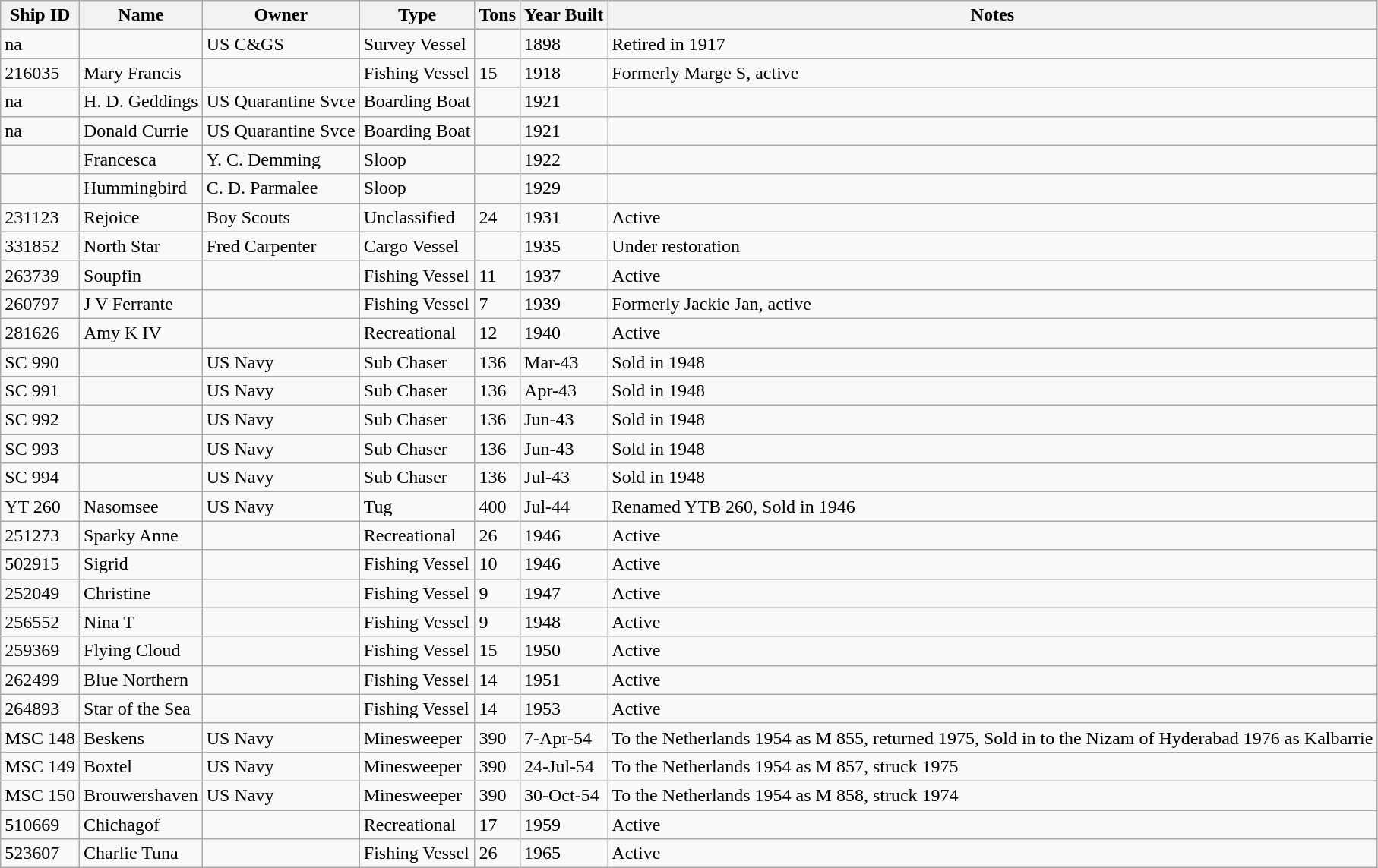<table class="wikitable">
<tr>
<th>Ship ID</th>
<th>Name</th>
<th>Owner</th>
<th>Type</th>
<th>Tons</th>
<th>Year Built</th>
<th>Notes</th>
</tr>
<tr>
<td>na</td>
<td></td>
<td>US C&GS</td>
<td>Survey Vessel</td>
<td></td>
<td>1898</td>
<td>Retired in 1917</td>
</tr>
<tr>
<td>216035</td>
<td>Mary Francis</td>
<td></td>
<td>Fishing Vessel</td>
<td>15</td>
<td>1918</td>
<td>Formerly Marge S, active</td>
</tr>
<tr>
<td>na</td>
<td>H. D. Geddings</td>
<td>US Quarantine Svce</td>
<td>Boarding Boat</td>
<td></td>
<td>1921</td>
<td></td>
</tr>
<tr>
<td>na</td>
<td>Donald Currie</td>
<td>US Quarantine Svce</td>
<td>Boarding Boat</td>
<td></td>
<td>1921</td>
<td></td>
</tr>
<tr>
<td></td>
<td>Francesca</td>
<td>Y. C. Demming</td>
<td>Sloop</td>
<td></td>
<td>1922</td>
<td></td>
</tr>
<tr>
<td></td>
<td>Hummingbird</td>
<td>C. D. Parmalee</td>
<td>Sloop</td>
<td></td>
<td>1929</td>
<td></td>
</tr>
<tr>
<td>231123</td>
<td>Rejoice</td>
<td>Boy Scouts</td>
<td>Unclassified</td>
<td>24</td>
<td>1931</td>
<td>Active</td>
</tr>
<tr>
<td>331852</td>
<td>North Star</td>
<td>Fred Carpenter</td>
<td>Cargo Vessel</td>
<td></td>
<td>1935</td>
<td>Under restoration</td>
</tr>
<tr>
<td>263739</td>
<td>Soupfin</td>
<td></td>
<td>Fishing Vessel</td>
<td>11</td>
<td>1937</td>
<td>Active</td>
</tr>
<tr>
<td>260797</td>
<td>J V Ferrante</td>
<td></td>
<td>Fishing Vessel</td>
<td>7</td>
<td>1939</td>
<td>Formerly Jackie Jan, active</td>
</tr>
<tr>
<td>281626</td>
<td>Amy K IV</td>
<td></td>
<td>Recreational</td>
<td>12</td>
<td>1940</td>
<td>Active</td>
</tr>
<tr>
<td>SC 990</td>
<td></td>
<td>US Navy</td>
<td>Sub Chaser</td>
<td>136</td>
<td>Mar-43</td>
<td>Sold in  1948</td>
</tr>
<tr>
<td>SC 991</td>
<td></td>
<td>US Navy</td>
<td>Sub Chaser</td>
<td>136</td>
<td>Apr-43</td>
<td>Sold in  1948</td>
</tr>
<tr>
<td>SC 992</td>
<td></td>
<td>US Navy</td>
<td>Sub Chaser</td>
<td>136</td>
<td>Jun-43</td>
<td>Sold in  1948</td>
</tr>
<tr>
<td>SC 993</td>
<td></td>
<td>US Navy</td>
<td>Sub Chaser</td>
<td>136</td>
<td>Jun-43</td>
<td>Sold in  1948</td>
</tr>
<tr>
<td>SC 994</td>
<td></td>
<td>US Navy</td>
<td>Sub Chaser</td>
<td>136</td>
<td>Jul-43</td>
<td>Sold in  1948</td>
</tr>
<tr>
<td>YT 260</td>
<td>Nasomsee</td>
<td>US Navy</td>
<td>Tug</td>
<td>400</td>
<td>Jul-44</td>
<td>Renamed  YTB 260, Sold in  1946</td>
</tr>
<tr>
<td>251273</td>
<td>Sparky Anne</td>
<td></td>
<td>Recreational</td>
<td>26</td>
<td>1946</td>
<td>Active</td>
</tr>
<tr>
<td>502915</td>
<td>Sigrid</td>
<td></td>
<td>Fishing Vessel</td>
<td>10</td>
<td>1946</td>
<td>Active</td>
</tr>
<tr>
<td>252049</td>
<td>Christine</td>
<td></td>
<td>Fishing Vessel</td>
<td>9</td>
<td>1947</td>
<td>Active</td>
</tr>
<tr>
<td>256552</td>
<td>Nina T</td>
<td></td>
<td>Fishing Vessel</td>
<td>9</td>
<td>1948</td>
<td>Active</td>
</tr>
<tr>
<td>259369</td>
<td>Flying Cloud</td>
<td></td>
<td>Fishing Vessel</td>
<td>15</td>
<td>1950</td>
<td>Active</td>
</tr>
<tr>
<td>262499</td>
<td>Blue Northern</td>
<td></td>
<td>Fishing Vessel</td>
<td>14</td>
<td>1951</td>
<td>Active</td>
</tr>
<tr>
<td>264893</td>
<td>Star of the Sea</td>
<td></td>
<td>Fishing Vessel</td>
<td>14</td>
<td>1953</td>
<td>Active</td>
</tr>
<tr>
<td>MSC 148</td>
<td>Beskens</td>
<td>US Navy</td>
<td>Minesweeper</td>
<td>390</td>
<td>7-Apr-54</td>
<td>To the Netherlands 1954 as M 855, returned 1975, Sold in  to the Nizam of Hyderabad 1976 as Kalbarrie</td>
</tr>
<tr>
<td>MSC 149</td>
<td>Boxtel</td>
<td>US Navy</td>
<td>Minesweeper</td>
<td>390</td>
<td>24-Jul-54</td>
<td>To the Netherlands 1954 as M 857, struck 1975</td>
</tr>
<tr>
<td>MSC 150</td>
<td>Brouwershaven</td>
<td>US Navy</td>
<td>Minesweeper</td>
<td>390</td>
<td>30-Oct-54</td>
<td>To the Netherlands 1954 as M 858, struck 1974</td>
</tr>
<tr>
<td>510669</td>
<td>Chichagof</td>
<td></td>
<td>Recreational</td>
<td>17</td>
<td>1959</td>
<td>Active</td>
</tr>
<tr>
<td>523607</td>
<td>Charlie Tuna</td>
<td></td>
<td>Fishing Vessel</td>
<td>26</td>
<td>1965</td>
<td>Active</td>
</tr>
</table>
